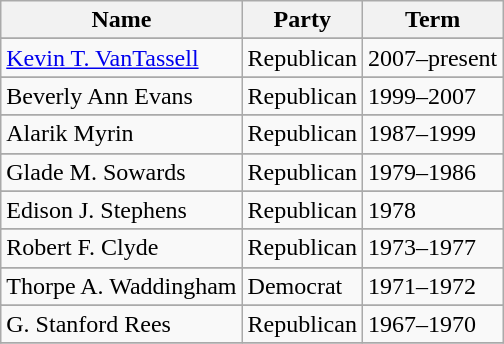<table class="wikitable">
<tr>
<th>Name</th>
<th>Party</th>
<th>Term</th>
</tr>
<tr>
</tr>
<tr>
<td><a href='#'>Kevin T. VanTassell</a></td>
<td>Republican</td>
<td>2007–present</td>
</tr>
<tr>
</tr>
<tr>
<td>Beverly Ann Evans</td>
<td>Republican</td>
<td>1999–2007</td>
</tr>
<tr>
</tr>
<tr>
<td>Alarik Myrin</td>
<td>Republican</td>
<td>1987–1999</td>
</tr>
<tr>
</tr>
<tr>
<td>Glade M. Sowards</td>
<td>Republican</td>
<td>1979–1986</td>
</tr>
<tr>
</tr>
<tr>
<td>Edison J. Stephens</td>
<td>Republican</td>
<td>1978</td>
</tr>
<tr>
</tr>
<tr>
<td>Robert F. Clyde</td>
<td>Republican</td>
<td>1973–1977</td>
</tr>
<tr>
</tr>
<tr>
<td>Thorpe A. Waddingham</td>
<td>Democrat</td>
<td>1971–1972</td>
</tr>
<tr>
</tr>
<tr>
<td>G. Stanford Rees</td>
<td>Republican</td>
<td>1967–1970</td>
</tr>
<tr>
</tr>
</table>
